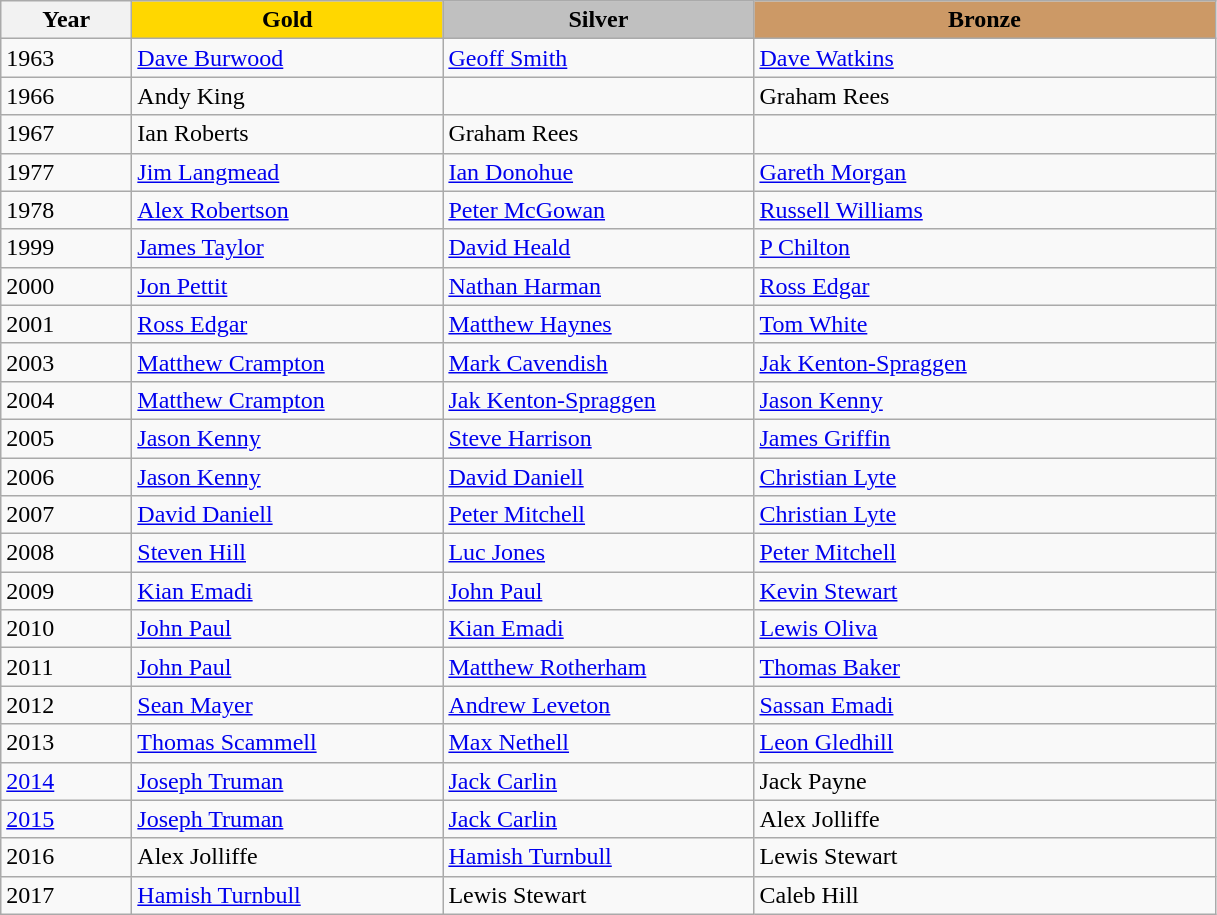<table class="wikitable" style="font-size: 100%">
<tr>
<th width=80>Year</th>
<th width=200 style="background-color: gold;">Gold</th>
<th width=200 style="background-color: silver;">Silver</th>
<th width=300 style="background-color: #cc9966;">Bronze</th>
</tr>
<tr>
<td>1963</td>
<td><a href='#'>Dave Burwood</a></td>
<td><a href='#'>Geoff Smith</a></td>
<td><a href='#'>Dave Watkins</a></td>
</tr>
<tr>
<td>1966</td>
<td>Andy King</td>
<td></td>
<td>Graham Rees</td>
</tr>
<tr>
<td>1967</td>
<td>Ian Roberts</td>
<td>Graham Rees</td>
<td></td>
</tr>
<tr>
<td>1977</td>
<td><a href='#'>Jim Langmead</a></td>
<td><a href='#'>Ian Donohue</a></td>
<td><a href='#'>Gareth Morgan</a></td>
</tr>
<tr>
<td>1978</td>
<td><a href='#'>Alex Robertson</a></td>
<td><a href='#'>Peter McGowan</a></td>
<td><a href='#'>Russell Williams</a></td>
</tr>
<tr>
<td>1999</td>
<td><a href='#'>James Taylor</a></td>
<td><a href='#'>David Heald</a></td>
<td><a href='#'>P Chilton</a></td>
</tr>
<tr>
<td>2000</td>
<td><a href='#'>Jon Pettit</a></td>
<td><a href='#'>Nathan Harman</a></td>
<td><a href='#'>Ross Edgar</a></td>
</tr>
<tr>
<td>2001</td>
<td><a href='#'>Ross Edgar</a></td>
<td><a href='#'>Matthew Haynes</a></td>
<td><a href='#'>Tom White</a></td>
</tr>
<tr>
<td>2003</td>
<td><a href='#'>Matthew Crampton</a></td>
<td><a href='#'>Mark Cavendish</a></td>
<td><a href='#'>Jak Kenton-Spraggen</a></td>
</tr>
<tr>
<td>2004</td>
<td><a href='#'>Matthew Crampton</a></td>
<td><a href='#'>Jak Kenton-Spraggen</a></td>
<td><a href='#'>Jason Kenny</a></td>
</tr>
<tr>
<td>2005</td>
<td><a href='#'>Jason Kenny</a></td>
<td><a href='#'>Steve Harrison</a></td>
<td><a href='#'>James Griffin</a></td>
</tr>
<tr>
<td>2006</td>
<td><a href='#'>Jason Kenny</a></td>
<td><a href='#'>David Daniell</a></td>
<td><a href='#'>Christian Lyte</a></td>
</tr>
<tr>
<td>2007</td>
<td><a href='#'>David Daniell</a></td>
<td><a href='#'>Peter Mitchell</a></td>
<td><a href='#'>Christian Lyte</a></td>
</tr>
<tr>
<td>2008</td>
<td><a href='#'>Steven Hill</a></td>
<td><a href='#'>Luc Jones</a></td>
<td><a href='#'>Peter Mitchell</a></td>
</tr>
<tr>
<td>2009</td>
<td><a href='#'>Kian Emadi</a></td>
<td><a href='#'>John Paul</a></td>
<td><a href='#'>Kevin Stewart</a></td>
</tr>
<tr>
<td>2010</td>
<td><a href='#'>John Paul</a></td>
<td><a href='#'>Kian Emadi</a></td>
<td><a href='#'>Lewis Oliva</a></td>
</tr>
<tr>
<td>2011</td>
<td><a href='#'>John Paul</a></td>
<td><a href='#'>Matthew Rotherham</a></td>
<td><a href='#'>Thomas Baker</a></td>
</tr>
<tr>
<td>2012</td>
<td><a href='#'>Sean Mayer</a></td>
<td><a href='#'>Andrew Leveton</a></td>
<td><a href='#'>Sassan Emadi</a></td>
</tr>
<tr>
<td>2013</td>
<td><a href='#'>Thomas Scammell</a></td>
<td><a href='#'>Max Nethell</a></td>
<td><a href='#'>Leon Gledhill</a></td>
</tr>
<tr>
<td><a href='#'>2014</a></td>
<td><a href='#'>Joseph Truman</a></td>
<td><a href='#'>Jack Carlin</a></td>
<td>Jack Payne</td>
</tr>
<tr>
<td><a href='#'>2015</a></td>
<td><a href='#'>Joseph Truman</a></td>
<td><a href='#'>Jack Carlin</a></td>
<td>Alex Jolliffe</td>
</tr>
<tr>
<td>2016</td>
<td>Alex Jolliffe</td>
<td><a href='#'>Hamish Turnbull</a></td>
<td>Lewis Stewart</td>
</tr>
<tr>
<td>2017</td>
<td><a href='#'>Hamish Turnbull</a></td>
<td>Lewis Stewart</td>
<td>Caleb Hill</td>
</tr>
</table>
